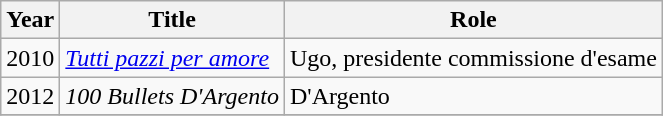<table class="wikitable plainrowheaders">
<tr>
<th>Year</th>
<th>Title</th>
<th>Role</th>
</tr>
<tr>
<td>2010</td>
<td><em><a href='#'>Tutti pazzi per amore</a></em></td>
<td>Ugo, presidente commissione d'esame</td>
</tr>
<tr>
<td>2012</td>
<td><em>100 Bullets D'Argento</em></td>
<td>D'Argento</td>
</tr>
<tr>
</tr>
</table>
